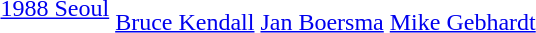<table>
<tr>
<td><a href='#'> 1988 Seoul</a> <br></td>
<td><br><a href='#'>Bruce Kendall</a></td>
<td><br><a href='#'>Jan Boersma</a></td>
<td><br><a href='#'>Mike Gebhardt</a></td>
</tr>
</table>
